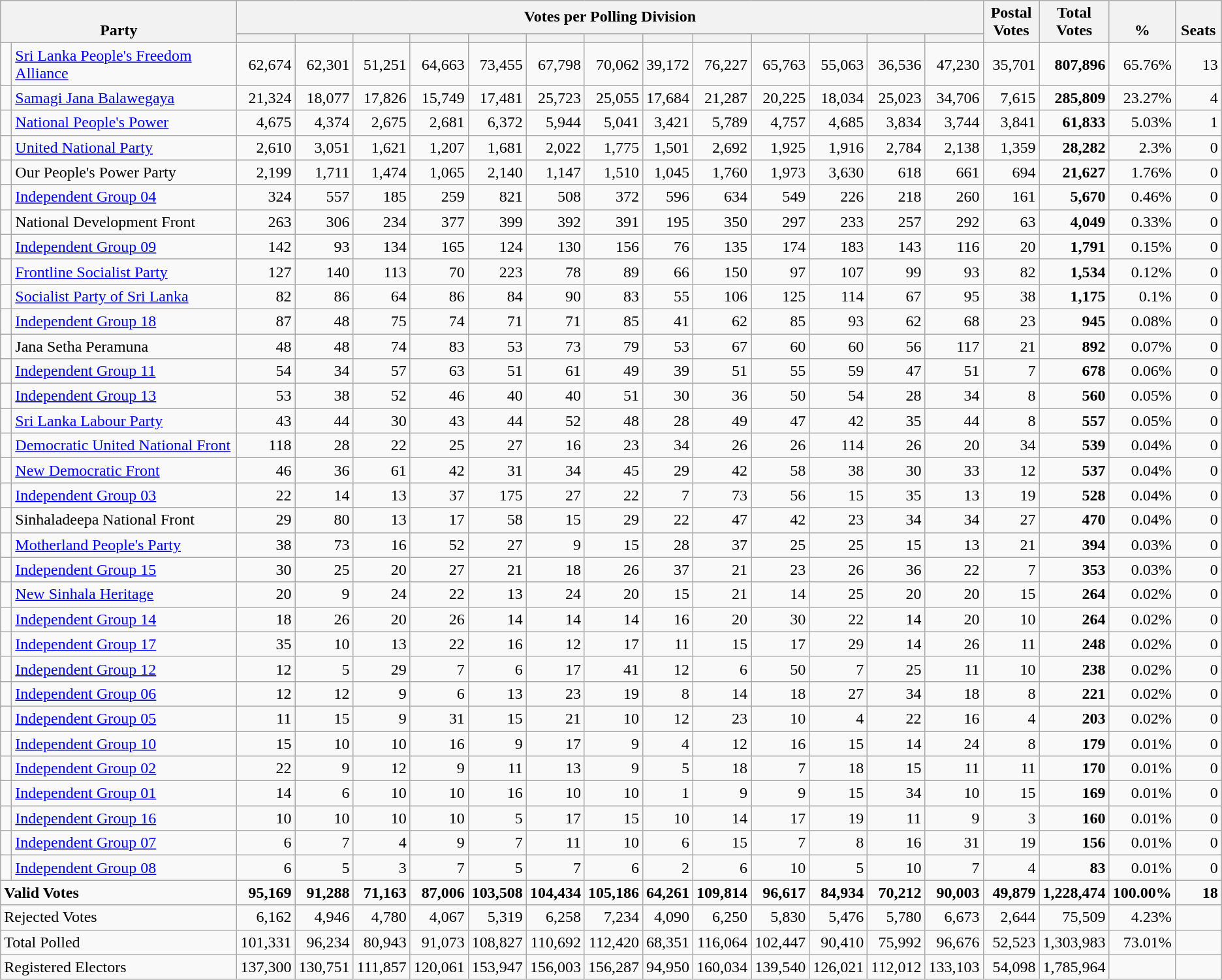<table class="wikitable" border="1" style="text-align:right;">
<tr>
<th align=left valign=bottom rowspan=2 colspan=2>Party</th>
<th colspan=13>Votes per Polling Division</th>
<th align=center valign=bottom rowspan=2 width="50">Postal<br>Votes</th>
<th align=center valign=bottom rowspan=2 width="50">Total Votes</th>
<th align=center valign=bottom rowspan=2 width="50">%</th>
<th align=center valign=bottom rowspan=2 width="40">Seats</th>
</tr>
<tr>
<th></th>
<th></th>
<th></th>
<th></th>
<th></th>
<th></th>
<th></th>
<th></th>
<th></th>
<th></th>
<th></th>
<th></th>
<th></th>
</tr>
<tr>
<td bgcolor=> </td>
<td align=left><a href='#'>Sri Lanka People's Freedom Alliance</a></td>
<td>62,674</td>
<td>62,301</td>
<td>51,251</td>
<td>64,663</td>
<td>73,455</td>
<td>67,798</td>
<td>70,062</td>
<td>39,172</td>
<td>76,227</td>
<td>65,763</td>
<td>55,063</td>
<td>36,536</td>
<td>47,230</td>
<td>35,701</td>
<td><strong>807,896</strong></td>
<td>65.76%</td>
<td>13</td>
</tr>
<tr>
<td bgcolor=> </td>
<td align=left><a href='#'>Samagi Jana Balawegaya</a></td>
<td>21,324</td>
<td>18,077</td>
<td>17,826</td>
<td>15,749</td>
<td>17,481</td>
<td>25,723</td>
<td>25,055</td>
<td>17,684</td>
<td>21,287</td>
<td>20,225</td>
<td>18,034</td>
<td>25,023</td>
<td>34,706</td>
<td>7,615</td>
<td><strong>285,809</strong></td>
<td>23.27%</td>
<td>4</td>
</tr>
<tr>
<td bgcolor=> </td>
<td align=left><a href='#'>National People's Power</a></td>
<td>4,675</td>
<td>4,374</td>
<td>2,675</td>
<td>2,681</td>
<td>6,372</td>
<td>5,944</td>
<td>5,041</td>
<td>3,421</td>
<td>5,789</td>
<td>4,757</td>
<td>4,685</td>
<td>3,834</td>
<td>3,744</td>
<td>3,841</td>
<td><strong>61,833</strong></td>
<td>5.03%</td>
<td>1</td>
</tr>
<tr>
<td bgcolor=> </td>
<td align=left><a href='#'>United National Party</a></td>
<td>2,610</td>
<td>3,051</td>
<td>1,621</td>
<td>1,207</td>
<td>1,681</td>
<td>2,022</td>
<td>1,775</td>
<td>1,501</td>
<td>2,692</td>
<td>1,925</td>
<td>1,916</td>
<td>2,784</td>
<td>2,138</td>
<td>1,359</td>
<td><strong>28,282</strong></td>
<td>2.3%</td>
<td>0</td>
</tr>
<tr>
<td bgcolor=> </td>
<td align=left>Our People's Power Party</td>
<td>2,199</td>
<td>1,711</td>
<td>1,474</td>
<td>1,065</td>
<td>2,140</td>
<td>1,147</td>
<td>1,510</td>
<td>1,045</td>
<td>1,760</td>
<td>1,973</td>
<td>3,630</td>
<td>618</td>
<td>661</td>
<td>694</td>
<td><strong>21,627</strong></td>
<td>1.76%</td>
<td>0</td>
</tr>
<tr>
<td bgcolor=> </td>
<td align=left><a href='#'>Independent Group 04</a></td>
<td>324</td>
<td>557</td>
<td>185</td>
<td>259</td>
<td>821</td>
<td>508</td>
<td>372</td>
<td>596</td>
<td>634</td>
<td>549</td>
<td>226</td>
<td>218</td>
<td>260</td>
<td>161</td>
<td><strong>5,670</strong></td>
<td>0.46%</td>
<td>0</td>
</tr>
<tr>
<td bgcolor=> </td>
<td align=left>National Development Front</td>
<td>263</td>
<td>306</td>
<td>234</td>
<td>377</td>
<td>399</td>
<td>392</td>
<td>391</td>
<td>195</td>
<td>350</td>
<td>297</td>
<td>233</td>
<td>257</td>
<td>292</td>
<td>63</td>
<td><strong>4,049</strong></td>
<td>0.33%</td>
<td>0</td>
</tr>
<tr>
<td bgcolor=> </td>
<td align=left><a href='#'>Independent Group 09</a></td>
<td>142</td>
<td>93</td>
<td>134</td>
<td>165</td>
<td>124</td>
<td>130</td>
<td>156</td>
<td>76</td>
<td>135</td>
<td>174</td>
<td>183</td>
<td>143</td>
<td>116</td>
<td>20</td>
<td><strong>1,791</strong></td>
<td>0.15%</td>
<td>0</td>
</tr>
<tr>
<td bgcolor=> </td>
<td align=left><a href='#'>Frontline Socialist Party</a></td>
<td>127</td>
<td>140</td>
<td>113</td>
<td>70</td>
<td>223</td>
<td>78</td>
<td>89</td>
<td>66</td>
<td>150</td>
<td>97</td>
<td>107</td>
<td>99</td>
<td>93</td>
<td>82</td>
<td><strong>1,534</strong></td>
<td>0.12%</td>
<td>0</td>
</tr>
<tr>
<td bgcolor=> </td>
<td align=left><a href='#'>Socialist Party of Sri Lanka</a></td>
<td>82</td>
<td>86</td>
<td>64</td>
<td>86</td>
<td>84</td>
<td>90</td>
<td>83</td>
<td>55</td>
<td>106</td>
<td>125</td>
<td>114</td>
<td>67</td>
<td>95</td>
<td>38</td>
<td><strong>1,175</strong></td>
<td>0.1%</td>
<td>0</td>
</tr>
<tr>
<td bgcolor=> </td>
<td align=left><a href='#'>Independent Group 18</a></td>
<td>87</td>
<td>48</td>
<td>75</td>
<td>74</td>
<td>71</td>
<td>71</td>
<td>85</td>
<td>41</td>
<td>62</td>
<td>85</td>
<td>93</td>
<td>62</td>
<td>68</td>
<td>23</td>
<td><strong>945</strong></td>
<td>0.08%</td>
<td>0</td>
</tr>
<tr>
<td bgcolor=> </td>
<td align=left>Jana Setha Peramuna</td>
<td>48</td>
<td>48</td>
<td>74</td>
<td>83</td>
<td>53</td>
<td>73</td>
<td>79</td>
<td>53</td>
<td>67</td>
<td>60</td>
<td>60</td>
<td>56</td>
<td>117</td>
<td>21</td>
<td><strong>892</strong></td>
<td>0.07%</td>
<td>0</td>
</tr>
<tr>
<td bgcolor=> </td>
<td align=left><a href='#'>Independent Group 11</a></td>
<td>54</td>
<td>34</td>
<td>57</td>
<td>63</td>
<td>51</td>
<td>61</td>
<td>49</td>
<td>39</td>
<td>51</td>
<td>55</td>
<td>59</td>
<td>47</td>
<td>51</td>
<td>7</td>
<td><strong>678</strong></td>
<td>0.06%</td>
<td>0</td>
</tr>
<tr>
<td bgcolor=> </td>
<td align=left><a href='#'>Independent Group 13</a></td>
<td>53</td>
<td>38</td>
<td>52</td>
<td>46</td>
<td>40</td>
<td>40</td>
<td>51</td>
<td>30</td>
<td>36</td>
<td>50</td>
<td>54</td>
<td>28</td>
<td>34</td>
<td>8</td>
<td><strong>560</strong></td>
<td>0.05%</td>
<td>0</td>
</tr>
<tr>
<td bgcolor=> </td>
<td align=left><a href='#'>Sri Lanka Labour Party</a></td>
<td>43</td>
<td>44</td>
<td>30</td>
<td>43</td>
<td>44</td>
<td>52</td>
<td>48</td>
<td>28</td>
<td>49</td>
<td>47</td>
<td>42</td>
<td>35</td>
<td>44</td>
<td>8</td>
<td><strong>557</strong></td>
<td>0.05%</td>
<td>0</td>
</tr>
<tr>
<td bgcolor=> </td>
<td align=left><a href='#'>Democratic United National Front</a></td>
<td>118</td>
<td>28</td>
<td>22</td>
<td>25</td>
<td>27</td>
<td>16</td>
<td>23</td>
<td>34</td>
<td>26</td>
<td>26</td>
<td>114</td>
<td>26</td>
<td>20</td>
<td>34</td>
<td><strong>539</strong></td>
<td>0.04%</td>
<td>0</td>
</tr>
<tr>
<td bgcolor=> </td>
<td align=left><a href='#'>New Democratic Front</a></td>
<td>46</td>
<td>36</td>
<td>61</td>
<td>42</td>
<td>31</td>
<td>34</td>
<td>45</td>
<td>29</td>
<td>42</td>
<td>58</td>
<td>38</td>
<td>30</td>
<td>33</td>
<td>12</td>
<td><strong>537</strong></td>
<td>0.04%</td>
<td>0</td>
</tr>
<tr>
<td bgcolor=> </td>
<td align=left><a href='#'>Independent Group 03</a></td>
<td>22</td>
<td>14</td>
<td>13</td>
<td>37</td>
<td>175</td>
<td>27</td>
<td>22</td>
<td>7</td>
<td>73</td>
<td>56</td>
<td>15</td>
<td>35</td>
<td>13</td>
<td>19</td>
<td><strong>528</strong></td>
<td>0.04%</td>
<td>0</td>
</tr>
<tr>
<td bgcolor=> </td>
<td align=left>Sinhaladeepa National Front</td>
<td>29</td>
<td>80</td>
<td>13</td>
<td>17</td>
<td>58</td>
<td>15</td>
<td>29</td>
<td>22</td>
<td>47</td>
<td>42</td>
<td>23</td>
<td>34</td>
<td>34</td>
<td>27</td>
<td><strong>470</strong></td>
<td>0.04%</td>
<td>0</td>
</tr>
<tr>
<td bgcolor=> </td>
<td align=left><a href='#'>Motherland People's Party</a></td>
<td>38</td>
<td>73</td>
<td>16</td>
<td>52</td>
<td>27</td>
<td>9</td>
<td>15</td>
<td>28</td>
<td>37</td>
<td>25</td>
<td>25</td>
<td>15</td>
<td>13</td>
<td>21</td>
<td><strong>394</strong></td>
<td>0.03%</td>
<td>0</td>
</tr>
<tr>
<td bgcolor=> </td>
<td align=left><a href='#'>Independent Group 15</a></td>
<td>30</td>
<td>25</td>
<td>20</td>
<td>27</td>
<td>21</td>
<td>18</td>
<td>26</td>
<td>37</td>
<td>21</td>
<td>23</td>
<td>26</td>
<td>36</td>
<td>22</td>
<td>7</td>
<td><strong>353</strong></td>
<td>0.03%</td>
<td>0</td>
</tr>
<tr>
<td bgcolor=> </td>
<td align=left><a href='#'>New Sinhala Heritage</a></td>
<td>20</td>
<td>9</td>
<td>24</td>
<td>22</td>
<td>13</td>
<td>24</td>
<td>20</td>
<td>15</td>
<td>21</td>
<td>14</td>
<td>25</td>
<td>20</td>
<td>20</td>
<td>15</td>
<td><strong>264</strong></td>
<td>0.02%</td>
<td>0</td>
</tr>
<tr>
<td bgcolor=> </td>
<td align=left><a href='#'>Independent Group 14</a></td>
<td>18</td>
<td>26</td>
<td>20</td>
<td>26</td>
<td>14</td>
<td>14</td>
<td>14</td>
<td>16</td>
<td>20</td>
<td>30</td>
<td>22</td>
<td>14</td>
<td>20</td>
<td>10</td>
<td><strong>264</strong></td>
<td>0.02%</td>
<td>0</td>
</tr>
<tr>
<td bgcolor=> </td>
<td align=left><a href='#'>Independent Group 17</a></td>
<td>35</td>
<td>10</td>
<td>13</td>
<td>22</td>
<td>16</td>
<td>12</td>
<td>17</td>
<td>11</td>
<td>15</td>
<td>17</td>
<td>29</td>
<td>14</td>
<td>26</td>
<td>11</td>
<td><strong>248</strong></td>
<td>0.02%</td>
<td>0</td>
</tr>
<tr>
<td bgcolor=> </td>
<td align=left><a href='#'>Independent Group 12</a></td>
<td>12</td>
<td>5</td>
<td>29</td>
<td>7</td>
<td>6</td>
<td>17</td>
<td>41</td>
<td>12</td>
<td>6</td>
<td>50</td>
<td>7</td>
<td>25</td>
<td>11</td>
<td>10</td>
<td><strong>238</strong></td>
<td>0.02%</td>
<td>0</td>
</tr>
<tr>
<td bgcolor=> </td>
<td align=left><a href='#'>Independent Group 06</a></td>
<td>12</td>
<td>12</td>
<td>9</td>
<td>6</td>
<td>13</td>
<td>23</td>
<td>19</td>
<td>8</td>
<td>14</td>
<td>18</td>
<td>27</td>
<td>34</td>
<td>18</td>
<td>8</td>
<td><strong>221</strong></td>
<td>0.02%</td>
<td>0</td>
</tr>
<tr>
<td bgcolor=> </td>
<td align=left><a href='#'>Independent Group 05</a></td>
<td>11</td>
<td>15</td>
<td>9</td>
<td>31</td>
<td>15</td>
<td>21</td>
<td>10</td>
<td>12</td>
<td>23</td>
<td>10</td>
<td>4</td>
<td>22</td>
<td>16</td>
<td>4</td>
<td><strong>203</strong></td>
<td>0.02%</td>
<td>0</td>
</tr>
<tr>
<td bgcolor=> </td>
<td align=left><a href='#'>Independent Group 10</a></td>
<td>15</td>
<td>10</td>
<td>10</td>
<td>16</td>
<td>9</td>
<td>17</td>
<td>9</td>
<td>4</td>
<td>12</td>
<td>16</td>
<td>15</td>
<td>14</td>
<td>24</td>
<td>8</td>
<td><strong>179</strong></td>
<td>0.01%</td>
<td>0</td>
</tr>
<tr>
<td bgcolor=> </td>
<td align=left><a href='#'>Independent Group 02</a></td>
<td>22</td>
<td>9</td>
<td>12</td>
<td>9</td>
<td>11</td>
<td>13</td>
<td>9</td>
<td>5</td>
<td>18</td>
<td>7</td>
<td>18</td>
<td>15</td>
<td>11</td>
<td>11</td>
<td><strong>170</strong></td>
<td>0.01%</td>
<td>0</td>
</tr>
<tr>
<td bgcolor=> </td>
<td align=left><a href='#'>Independent Group 01</a></td>
<td>14</td>
<td>6</td>
<td>10</td>
<td>10</td>
<td>16</td>
<td>10</td>
<td>10</td>
<td>1</td>
<td>9</td>
<td>9</td>
<td>15</td>
<td>34</td>
<td>10</td>
<td>15</td>
<td><strong>169</strong></td>
<td>0.01%</td>
<td>0</td>
</tr>
<tr>
<td bgcolor=> </td>
<td align=left><a href='#'>Independent Group 16</a></td>
<td>10</td>
<td>10</td>
<td>10</td>
<td>10</td>
<td>5</td>
<td>17</td>
<td>15</td>
<td>10</td>
<td>14</td>
<td>17</td>
<td>19</td>
<td>11</td>
<td>9</td>
<td>3</td>
<td><strong>160</strong></td>
<td>0.01%</td>
<td>0</td>
</tr>
<tr>
<td bgcolor=> </td>
<td align=left><a href='#'>Independent Group 07</a></td>
<td>6</td>
<td>7</td>
<td>4</td>
<td>9</td>
<td>7</td>
<td>11</td>
<td>10</td>
<td>6</td>
<td>15</td>
<td>7</td>
<td>8</td>
<td>16</td>
<td>31</td>
<td>19</td>
<td><strong>156</strong></td>
<td>0.01%</td>
<td>0</td>
</tr>
<tr>
<td bgcolor=> </td>
<td align=left><a href='#'>Independent Group 08</a></td>
<td>6</td>
<td>5</td>
<td>3</td>
<td>7</td>
<td>5</td>
<td>7</td>
<td>6</td>
<td>2</td>
<td>6</td>
<td>10</td>
<td>5</td>
<td>10</td>
<td>7</td>
<td>4</td>
<td><strong>83</strong></td>
<td>0.01%</td>
<td>0</td>
</tr>
<tr>
<td align=left colspan=2><strong>Valid Votes</strong></td>
<td><strong>95,169</strong></td>
<td><strong>91,288</strong></td>
<td><strong>71,163</strong></td>
<td><strong>87,006</strong></td>
<td><strong>103,508</strong></td>
<td><strong>104,434</strong></td>
<td><strong>105,186</strong></td>
<td><strong>64,261</strong></td>
<td><strong>109,814</strong></td>
<td><strong>96,617</strong></td>
<td><strong>84,934</strong></td>
<td><strong>70,212</strong></td>
<td><strong>90,003</strong></td>
<td><strong>49,879</strong></td>
<td><strong>1,228,474</strong></td>
<td><strong>100.00%</strong></td>
<td><strong>18</strong></td>
</tr>
<tr>
<td align=left colspan=2>Rejected Votes</td>
<td>6,162</td>
<td>4,946</td>
<td>4,780</td>
<td>4,067</td>
<td>5,319</td>
<td>6,258</td>
<td>7,234</td>
<td>4,090</td>
<td>6,250</td>
<td>5,830</td>
<td>5,476</td>
<td>5,780</td>
<td>6,673</td>
<td>2,644</td>
<td>75,509</td>
<td>4.23%</td>
<td></td>
</tr>
<tr>
<td align=left colspan=2>Total Polled</td>
<td>101,331</td>
<td>96,234</td>
<td>80,943</td>
<td>91,073</td>
<td>108,827</td>
<td>110,692</td>
<td>112,420</td>
<td>68,351</td>
<td>116,064</td>
<td>102,447</td>
<td>90,410</td>
<td>75,992</td>
<td>96,676</td>
<td>52,523</td>
<td>1,303,983</td>
<td>73.01%</td>
<td></td>
</tr>
<tr>
<td align=left colspan=2>Registered Electors</td>
<td>137,300</td>
<td>130,751</td>
<td>111,857</td>
<td>120,061</td>
<td>153,947</td>
<td>156,003</td>
<td>156,287</td>
<td>94,950</td>
<td>160,034</td>
<td>139,540</td>
<td>126,021</td>
<td>112,012</td>
<td>133,103</td>
<td>54,098</td>
<td>1,785,964</td>
<td></td>
<td></td>
</tr>
</table>
